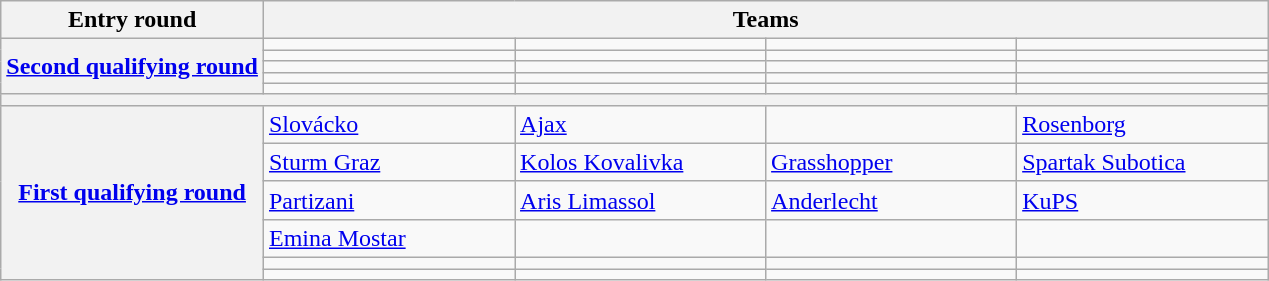<table class="wikitable">
<tr>
<th>Entry round</th>
<th colspan=4>Teams</th>
</tr>
<tr>
<th rowspan=5><a href='#'>Second qualifying round</a></th>
<td style="min-width:10em"> </td>
<td style="min-width:10em"> </td>
<td style="min-width:10em"> </td>
<td style="min-width:10em"> </td>
</tr>
<tr>
<td> </td>
<td> </td>
<td> </td>
<td> </td>
</tr>
<tr>
<td> </td>
<td> </td>
<td> </td>
<td> </td>
</tr>
<tr>
<td> </td>
<td> </td>
<td> </td>
<td> </td>
</tr>
<tr>
<td> </td>
<td> </td>
<td> </td>
<td> </td>
</tr>
<tr>
<th colspan=5></th>
</tr>
<tr>
<th rowspan=6><a href='#'>First qualifying round</a></th>
<td> <a href='#'>Slovácko</a> </td>
<td> <a href='#'>Ajax</a> </td>
<td> </td>
<td> <a href='#'>Rosenborg</a> </td>
</tr>
<tr>
<td> <a href='#'>Sturm Graz</a> </td>
<td> <a href='#'>Kolos Kovalivka</a> </td>
<td> <a href='#'>Grasshopper</a> </td>
<td> <a href='#'>Spartak Subotica</a> </td>
</tr>
<tr>
<td> <a href='#'>Partizani</a> </td>
<td> <a href='#'>Aris Limassol</a> </td>
<td> <a href='#'>Anderlecht</a> </td>
<td> <a href='#'>KuPS</a> </td>
</tr>
<tr>
<td> <a href='#'>Emina Mostar</a> </td>
<td> </td>
<td> </td>
<td> </td>
</tr>
<tr>
<td> </td>
<td> </td>
<td> </td>
<td> </td>
</tr>
<tr>
<td> </td>
<td> </td>
<td> </td>
<td> </td>
</tr>
</table>
